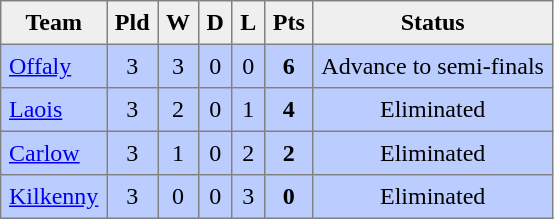<table style=border-collapse:collapse border=1 cellspacing=0 cellpadding=5>
<tr align=center bgcolor=#efefef>
<th>Team</th>
<th>Pld</th>
<th>W</th>
<th>D</th>
<th>L</th>
<th>Pts</th>
<th>Status</th>
</tr>
<tr align=center style="background:#bbccff;">
<td style="text-align:left;"> <a href='#'>Offaly</a></td>
<td>3</td>
<td>3</td>
<td>0</td>
<td>0</td>
<td><strong>6</strong></td>
<td rowspan=1>Advance to semi-finals</td>
</tr>
<tr align=center style="background:#bbccff;">
<td style="text-align:left;"> <a href='#'>Laois</a></td>
<td>3</td>
<td>2</td>
<td>0</td>
<td>1</td>
<td><strong>4</strong></td>
<td rowspan=1>Eliminated</td>
</tr>
<tr align=center style="background:#bbccff;">
<td style="text-align:left;"> <a href='#'>Carlow</a></td>
<td>3</td>
<td>1</td>
<td>0</td>
<td>2</td>
<td><strong>2</strong></td>
<td rowspan=1>Eliminated</td>
</tr>
<tr align=center style="background:#bbccff;">
<td style="text-align:left;"> <a href='#'>Kilkenny</a></td>
<td>3</td>
<td>0</td>
<td>0</td>
<td>3</td>
<td><strong>0</strong></td>
<td rowspan=1>Eliminated</td>
</tr>
</table>
